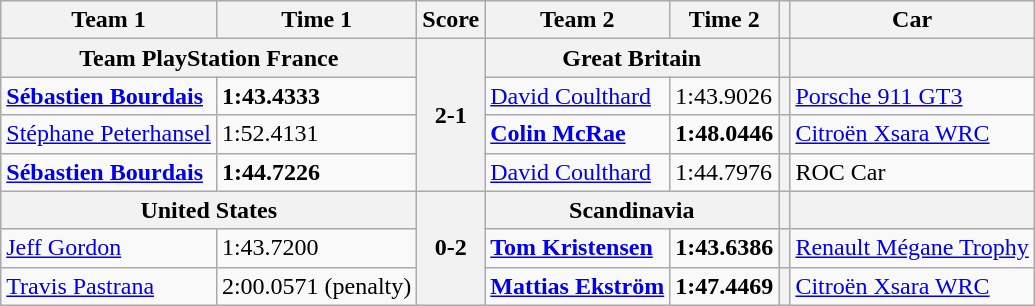<table class="wikitable">
<tr>
<th>Team 1</th>
<th>Time 1</th>
<th>Score</th>
<th>Team 2</th>
<th>Time 2</th>
<th></th>
<th>Car</th>
</tr>
<tr>
<th colspan=2> <strong>Team PlayStation France</strong></th>
<th rowspan=4>2-1</th>
<th colspan=2> Great Britain</th>
<th></th>
<th></th>
</tr>
<tr>
<td><strong><a href='#'>Sébastien Bourdais</a></strong></td>
<td><strong>1:43.4333</strong></td>
<td><a href='#'>David Coulthard</a></td>
<td>1:43.9026</td>
<th></th>
<td><a href='#'>Porsche 911 GT3</a></td>
</tr>
<tr>
<td><a href='#'>Stéphane Peterhansel</a></td>
<td>1:52.4131</td>
<td><strong><a href='#'>Colin McRae</a></strong></td>
<td><strong>1:48.0446</strong></td>
<th></th>
<td><a href='#'>Citroën Xsara WRC</a></td>
</tr>
<tr>
<td><strong><a href='#'>Sébastien Bourdais</a></strong></td>
<td><strong>1:44.7226</strong></td>
<td><a href='#'>David Coulthard</a></td>
<td>1:44.7976</td>
<th></th>
<td>ROC Car</td>
</tr>
<tr>
<th colspan=2> United States</th>
<th rowspan=3>0-2</th>
<th colspan=2> <strong>Scandinavia</strong></th>
<th></th>
<th></th>
</tr>
<tr>
<td><a href='#'>Jeff Gordon</a></td>
<td>1:43.7200</td>
<td><strong><a href='#'>Tom Kristensen</a></strong></td>
<td><strong>1:43.6386</strong></td>
<th></th>
<td><a href='#'>Renault Mégane Trophy</a></td>
</tr>
<tr>
<td><a href='#'>Travis Pastrana</a></td>
<td>2:00.0571 (penalty)</td>
<td><strong><a href='#'>Mattias Ekström</a></strong></td>
<td><strong>1:47.4469</strong></td>
<th></th>
<td><a href='#'>Citroën Xsara WRC</a></td>
</tr>
</table>
